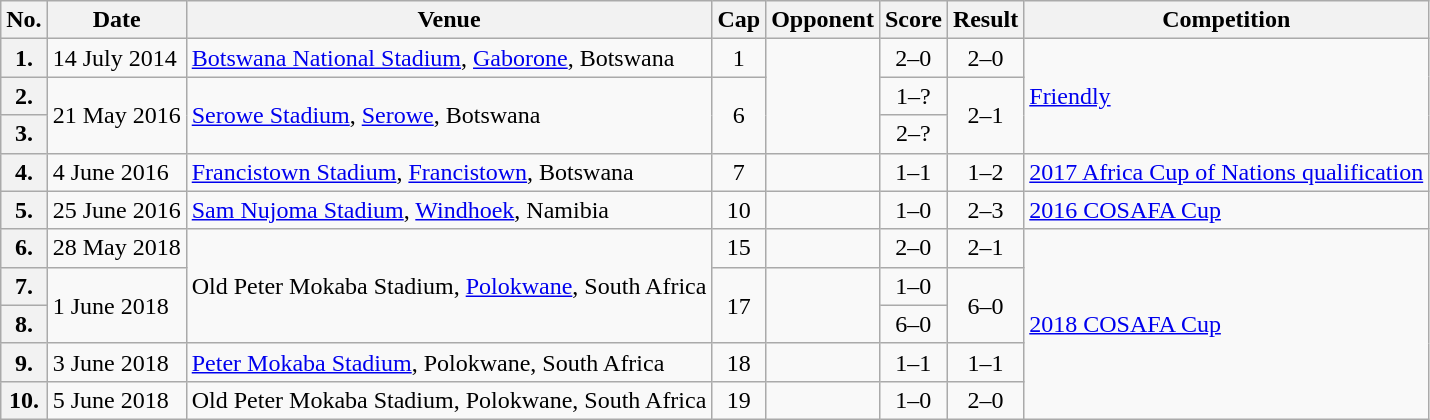<table class="wikitable sortable plainrowheaders">
<tr>
<th scope=col>No.</th>
<th scope=col data-sort-type=date>Date</th>
<th scope=col>Venue</th>
<th scope=col>Cap</th>
<th scope=col>Opponent</th>
<th scope=col>Score</th>
<th scope=col>Result</th>
<th scope=col>Competition</th>
</tr>
<tr>
<th scope=row>1.</th>
<td>14 July 2014</td>
<td><a href='#'>Botswana National Stadium</a>, <a href='#'>Gaborone</a>, Botswana</td>
<td align=center>1</td>
<td rowspan=3></td>
<td align=center>2–0</td>
<td align=center>2–0</td>
<td rowspan=3><a href='#'>Friendly</a></td>
</tr>
<tr>
<th scope=row>2.</th>
<td rowspan=2>21 May 2016</td>
<td rowspan=2><a href='#'>Serowe Stadium</a>, <a href='#'>Serowe</a>, Botswana</td>
<td rowspan=2 align=center>6</td>
<td align=center>1–?</td>
<td rowspan=2 align=center>2–1</td>
</tr>
<tr>
<th scope=row>3.</th>
<td align=center>2–?</td>
</tr>
<tr>
<th scope=row>4.</th>
<td>4 June 2016</td>
<td><a href='#'>Francistown Stadium</a>, <a href='#'>Francistown</a>, Botswana</td>
<td align=center>7</td>
<td></td>
<td align=center>1–1</td>
<td align=center>1–2</td>
<td><a href='#'>2017 Africa Cup of Nations qualification</a></td>
</tr>
<tr>
<th scope=row>5.</th>
<td>25 June 2016</td>
<td><a href='#'>Sam Nujoma Stadium</a>, <a href='#'>Windhoek</a>, Namibia</td>
<td align=center>10</td>
<td></td>
<td align=center>1–0</td>
<td align=center>2–3</td>
<td><a href='#'>2016 COSAFA Cup</a></td>
</tr>
<tr>
<th scope=row>6.</th>
<td>28 May 2018</td>
<td rowspan=3>Old Peter Mokaba Stadium, <a href='#'>Polokwane</a>, South Africa</td>
<td align=center>15</td>
<td></td>
<td align=center>2–0</td>
<td align=center>2–1</td>
<td rowspan=5><a href='#'>2018 COSAFA Cup</a></td>
</tr>
<tr>
<th scope=row>7.</th>
<td rowspan=2>1 June 2018</td>
<td rowspan=2 align=center>17</td>
<td rowspan=2></td>
<td align=center>1–0</td>
<td rowspan=2 align=center>6–0</td>
</tr>
<tr>
<th scope=row>8.</th>
<td align=center>6–0</td>
</tr>
<tr>
<th scope=row>9.</th>
<td>3 June 2018</td>
<td><a href='#'>Peter Mokaba Stadium</a>, Polokwane, South Africa</td>
<td align=center>18</td>
<td></td>
<td align=center>1–1</td>
<td align=center>1–1 </td>
</tr>
<tr>
<th scope=row>10.</th>
<td>5 June 2018</td>
<td>Old Peter Mokaba Stadium, Polokwane, South Africa</td>
<td align=center>19</td>
<td></td>
<td align=center>1–0</td>
<td align=center>2–0</td>
</tr>
</table>
